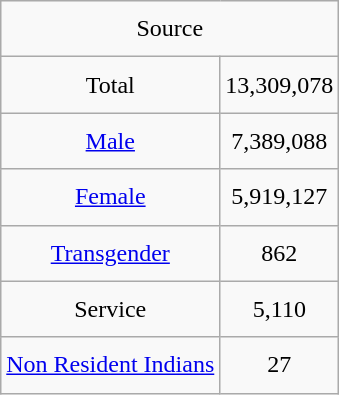<table class="wikitable" style="text-align:center; line-height:30px;">
<tr>
<td colspan=2>Source</td>
</tr>
<tr>
<td>Total</td>
<td>13,309,078</td>
</tr>
<tr>
<td><a href='#'>Male</a></td>
<td>7,389,088</td>
</tr>
<tr>
<td><a href='#'>Female</a></td>
<td>5,919,127</td>
</tr>
<tr>
<td><a href='#'>Transgender</a></td>
<td>862</td>
</tr>
<tr>
<td>Service</td>
<td>5,110</td>
</tr>
<tr>
<td><a href='#'>Non Resident Indians</a></td>
<td>27</td>
</tr>
</table>
